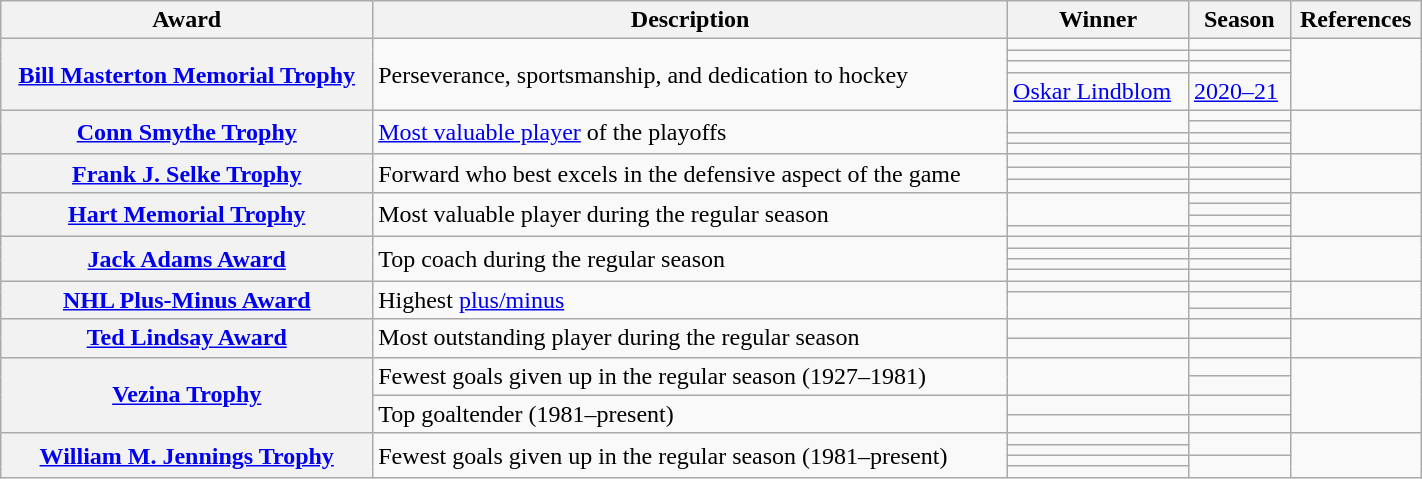<table class="wikitable sortable" width="75%">
<tr>
<th scope="col">Award</th>
<th scope="col" class="unsortable">Description</th>
<th scope="col">Winner</th>
<th scope="col">Season</th>
<th scope="col" class="unsortable">References</th>
</tr>
<tr>
<th rowspan="4" scope="row"><a href='#'>Bill Masterton Memorial Trophy</a></th>
<td rowspan="4">Perseverance, sportsmanship, and dedication to hockey</td>
<td></td>
<td></td>
<td rowspan="4"></td>
</tr>
<tr>
<td></td>
<td></td>
</tr>
<tr>
<td></td>
<td></td>
</tr>
<tr>
<td><a href='#'>Oskar Lindblom</a></td>
<td><a href='#'>2020–21</a></td>
</tr>
<tr>
<th scope="row" rowspan="4"><a href='#'>Conn Smythe Trophy</a></th>
<td rowspan="4"><a href='#'>Most valuable player</a> of the playoffs</td>
<td rowspan="2"></td>
<td></td>
<td rowspan="4"></td>
</tr>
<tr>
<td></td>
</tr>
<tr>
<td></td>
<td></td>
</tr>
<tr>
<td></td>
<td></td>
</tr>
<tr>
<th scope="row" rowspan="3"><a href='#'>Frank J. Selke Trophy</a></th>
<td rowspan="3">Forward who best excels in the defensive aspect of the game</td>
<td></td>
<td></td>
<td rowspan="3"></td>
</tr>
<tr>
<td></td>
<td></td>
</tr>
<tr>
<td></td>
<td></td>
</tr>
<tr>
<th scope="row" rowspan="4"><a href='#'>Hart Memorial Trophy</a></th>
<td rowspan="4">Most valuable player during the regular season</td>
<td rowspan="3"></td>
<td></td>
<td rowspan="4"></td>
</tr>
<tr>
<td></td>
</tr>
<tr>
<td></td>
</tr>
<tr>
<td></td>
<td></td>
</tr>
<tr>
<th scope="row" rowspan="4"><a href='#'>Jack Adams Award</a></th>
<td rowspan="4">Top coach during the regular season</td>
<td></td>
<td></td>
<td rowspan="4"></td>
</tr>
<tr>
<td></td>
<td></td>
</tr>
<tr>
<td></td>
<td></td>
</tr>
<tr>
<td></td>
<td></td>
</tr>
<tr>
<th scope="row" rowspan="3"><a href='#'>NHL Plus-Minus Award</a></th>
<td rowspan="3">Highest <a href='#'>plus/minus</a></td>
<td></td>
<td></td>
<td rowspan="3"></td>
</tr>
<tr>
<td rowspan="2"></td>
<td></td>
</tr>
<tr>
<td></td>
</tr>
<tr>
<th scope="row" rowspan="2"><a href='#'>Ted Lindsay Award</a></th>
<td rowspan="2">Most outstanding player during the regular season</td>
<td></td>
<td></td>
<td rowspan="2"></td>
</tr>
<tr>
<td></td>
<td></td>
</tr>
<tr>
<th scope="row" rowspan="4"><a href='#'>Vezina Trophy</a></th>
<td rowspan="2">Fewest goals given up in the regular season (1927–1981)</td>
<td rowspan="2"></td>
<td></td>
<td rowspan="4"></td>
</tr>
<tr>
<td></td>
</tr>
<tr>
<td rowspan="2">Top goaltender (1981–present)</td>
<td></td>
<td></td>
</tr>
<tr>
<td></td>
<td></td>
</tr>
<tr>
<th scope="row" rowspan="4"><a href='#'>William M. Jennings Trophy</a></th>
<td rowspan="4">Fewest goals given up in the regular season (1981–present)</td>
<td></td>
<td rowspan="2"></td>
<td rowspan="4"></td>
</tr>
<tr>
<td></td>
</tr>
<tr>
<td></td>
<td rowspan="2"></td>
</tr>
<tr>
<td></td>
</tr>
</table>
